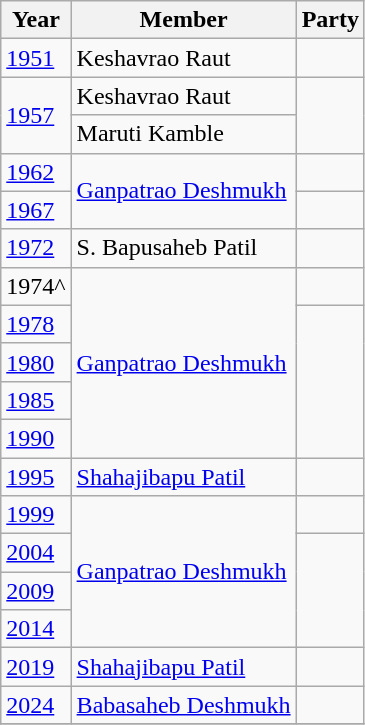<table class="wikitable">
<tr>
<th>Year</th>
<th>Member</th>
<th colspan="2">Party</th>
</tr>
<tr>
<td><a href='#'>1951</a></td>
<td>Keshavrao Raut</td>
<td></td>
</tr>
<tr>
<td rowspan="2"><a href='#'>1957</a></td>
<td>Keshavrao Raut</td>
</tr>
<tr>
<td>Maruti Kamble</td>
</tr>
<tr>
<td><a href='#'>1962</a></td>
<td rowspan="2"><a href='#'>Ganpatrao Deshmukh</a></td>
<td></td>
</tr>
<tr>
<td><a href='#'>1967</a></td>
</tr>
<tr>
<td><a href='#'>1972</a></td>
<td>S. Bapusaheb Patil</td>
<td></td>
</tr>
<tr>
<td>1974^</td>
<td rowspan="5"><a href='#'>Ganpatrao Deshmukh</a></td>
<td></td>
</tr>
<tr>
<td><a href='#'>1978</a></td>
</tr>
<tr>
<td><a href='#'>1980</a></td>
</tr>
<tr>
<td><a href='#'>1985</a></td>
</tr>
<tr>
<td><a href='#'>1990</a></td>
</tr>
<tr>
<td><a href='#'>1995</a></td>
<td><a href='#'>Shahajibapu Patil</a></td>
<td></td>
</tr>
<tr>
<td><a href='#'>1999</a></td>
<td rowspan="4"><a href='#'>Ganpatrao Deshmukh</a></td>
<td></td>
</tr>
<tr>
<td><a href='#'>2004</a></td>
</tr>
<tr>
<td><a href='#'>2009</a></td>
</tr>
<tr>
<td><a href='#'>2014</a></td>
</tr>
<tr>
<td><a href='#'>2019</a></td>
<td><a href='#'>Shahajibapu Patil</a></td>
<td></td>
</tr>
<tr>
<td><a href='#'>2024</a></td>
<td><a href='#'>Babasaheb Deshmukh</a></td>
<td></td>
</tr>
<tr>
</tr>
</table>
